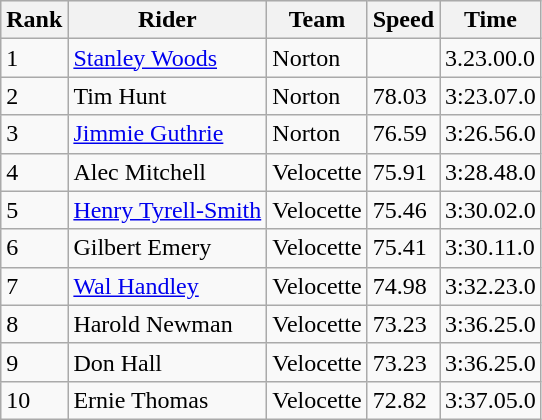<table class="wikitable">
<tr style="background:#efefef;">
<th>Rank</th>
<th>Rider</th>
<th>Team</th>
<th>Speed</th>
<th>Time</th>
</tr>
<tr>
<td>1</td>
<td> <a href='#'>Stanley Woods</a></td>
<td>Norton</td>
<td></td>
<td>3.23.00.0</td>
</tr>
<tr>
<td>2</td>
<td> Tim Hunt</td>
<td>Norton</td>
<td>78.03</td>
<td>3:23.07.0</td>
</tr>
<tr>
<td>3</td>
<td> <a href='#'>Jimmie Guthrie</a></td>
<td>Norton</td>
<td>76.59</td>
<td>3:26.56.0</td>
</tr>
<tr>
<td>4</td>
<td> Alec Mitchell</td>
<td>Velocette</td>
<td>75.91</td>
<td>3:28.48.0</td>
</tr>
<tr>
<td>5</td>
<td> <a href='#'>Henry Tyrell-Smith</a></td>
<td>Velocette</td>
<td>75.46</td>
<td>3:30.02.0</td>
</tr>
<tr>
<td>6</td>
<td> Gilbert Emery</td>
<td>Velocette</td>
<td>75.41</td>
<td>3:30.11.0</td>
</tr>
<tr>
<td>7</td>
<td> <a href='#'>Wal Handley</a></td>
<td>Velocette</td>
<td>74.98</td>
<td>3:32.23.0</td>
</tr>
<tr>
<td>8</td>
<td> Harold Newman</td>
<td>Velocette</td>
<td>73.23</td>
<td>3:36.25.0</td>
</tr>
<tr>
<td>9</td>
<td> Don Hall</td>
<td>Velocette</td>
<td>73.23</td>
<td>3:36.25.0</td>
</tr>
<tr>
<td>10</td>
<td> Ernie Thomas</td>
<td>Velocette</td>
<td>72.82</td>
<td>3:37.05.0</td>
</tr>
</table>
